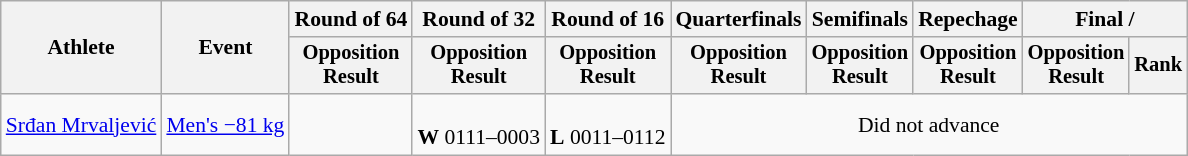<table class="wikitable" style="font-size:90%">
<tr>
<th rowspan="2">Athlete</th>
<th rowspan="2">Event</th>
<th>Round of 64</th>
<th>Round of 32</th>
<th>Round of 16</th>
<th>Quarterfinals</th>
<th>Semifinals</th>
<th>Repechage</th>
<th colspan=2>Final / </th>
</tr>
<tr style="font-size:95%">
<th>Opposition<br>Result</th>
<th>Opposition<br>Result</th>
<th>Opposition<br>Result</th>
<th>Opposition<br>Result</th>
<th>Opposition<br>Result</th>
<th>Opposition<br>Result</th>
<th>Opposition<br>Result</th>
<th>Rank</th>
</tr>
<tr align=center>
<td align=left><a href='#'>Srđan Mrvaljević</a></td>
<td align=left><a href='#'>Men's −81 kg</a></td>
<td></td>
<td><br><strong>W</strong> 0111–0003</td>
<td><br><strong>L</strong> 0011–0112</td>
<td colspan=5>Did not advance</td>
</tr>
</table>
